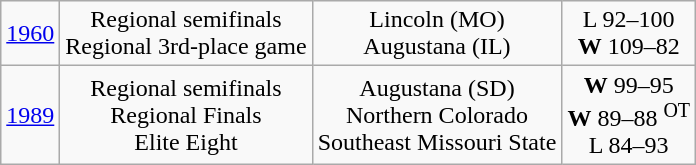<table class="wikitable" style="text-align:center">
<tr align="center">
<td><a href='#'>1960</a></td>
<td>Regional semifinals<br>Regional 3rd-place game</td>
<td>Lincoln (MO)<br>Augustana (IL)</td>
<td>L 92–100<br><strong>W</strong> 109–82</td>
</tr>
<tr align="center">
<td><a href='#'>1989</a></td>
<td>Regional semifinals<br>Regional Finals<br>Elite Eight</td>
<td>Augustana (SD)<br>Northern Colorado<br>Southeast Missouri State</td>
<td><strong>W</strong> 99–95<br><strong>W</strong> 89–88 <sup>OT</sup><br>L 84–93</td>
</tr>
</table>
